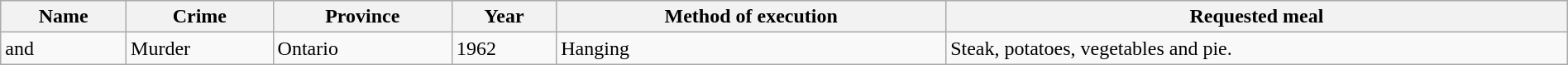<table class="wikitable sortable" style="width: 100%">
<tr>
<th>Name</th>
<th>Crime</th>
<th>Province</th>
<th>Year</th>
<th>Method of execution</th>
<th>Requested meal</th>
</tr>
<tr>
<td> and </td>
<td>Murder</td>
<td>Ontario</td>
<td>1962</td>
<td>Hanging</td>
<td>Steak, potatoes, vegetables and pie.</td>
</tr>
</table>
